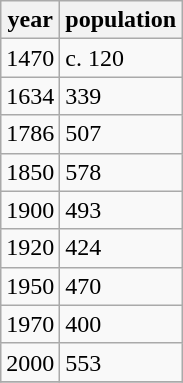<table class="wikitable">
<tr>
<th>year</th>
<th>population</th>
</tr>
<tr>
<td>1470</td>
<td>c. 120</td>
</tr>
<tr>
<td>1634</td>
<td>339</td>
</tr>
<tr>
<td>1786</td>
<td>507</td>
</tr>
<tr>
<td>1850</td>
<td>578</td>
</tr>
<tr>
<td>1900</td>
<td>493</td>
</tr>
<tr>
<td>1920</td>
<td>424</td>
</tr>
<tr>
<td>1950</td>
<td>470</td>
</tr>
<tr>
<td>1970</td>
<td>400</td>
</tr>
<tr>
<td>2000</td>
<td>553</td>
</tr>
<tr>
</tr>
</table>
